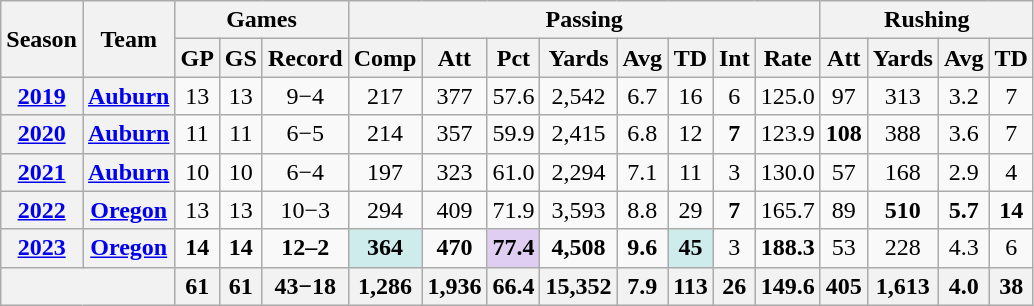<table class="wikitable" style="text-align:center;">
<tr>
<th rowspan="2">Season</th>
<th rowspan="2">Team</th>
<th colspan="3">Games</th>
<th colspan="8">Passing</th>
<th colspan="5">Rushing</th>
</tr>
<tr>
<th>GP</th>
<th>GS</th>
<th>Record</th>
<th>Comp</th>
<th>Att</th>
<th>Pct</th>
<th>Yards</th>
<th>Avg</th>
<th>TD</th>
<th>Int</th>
<th>Rate</th>
<th>Att</th>
<th>Yards</th>
<th>Avg</th>
<th>TD</th>
</tr>
<tr>
<th><a href='#'>2019</a></th>
<th><a href='#'>Auburn</a></th>
<td>13</td>
<td>13</td>
<td>9−4</td>
<td>217</td>
<td>377</td>
<td>57.6</td>
<td>2,542</td>
<td>6.7</td>
<td>16</td>
<td>6</td>
<td>125.0</td>
<td>97</td>
<td>313</td>
<td>3.2</td>
<td>7</td>
</tr>
<tr>
<th><a href='#'>2020</a></th>
<th><a href='#'>Auburn</a></th>
<td>11</td>
<td>11</td>
<td>6−5</td>
<td>214</td>
<td>357</td>
<td>59.9</td>
<td>2,415</td>
<td>6.8</td>
<td>12</td>
<td><strong>7</strong></td>
<td>123.9</td>
<td><strong>108</strong></td>
<td>388</td>
<td>3.6</td>
<td>7</td>
</tr>
<tr>
<th><a href='#'>2021</a></th>
<th><a href='#'>Auburn</a></th>
<td>10</td>
<td>10</td>
<td>6−4</td>
<td>197</td>
<td>323</td>
<td>61.0</td>
<td>2,294</td>
<td>7.1</td>
<td>11</td>
<td>3</td>
<td>130.0</td>
<td>57</td>
<td>168</td>
<td>2.9</td>
<td>4</td>
</tr>
<tr>
<th><a href='#'>2022</a></th>
<th><a href='#'>Oregon</a></th>
<td>13</td>
<td>13</td>
<td>10−3</td>
<td>294</td>
<td>409</td>
<td>71.9</td>
<td>3,593</td>
<td>8.8</td>
<td>29</td>
<td><strong>7</strong></td>
<td>165.7</td>
<td>89</td>
<td><strong>510</strong></td>
<td><strong>5.7</strong></td>
<td><strong>14</strong></td>
</tr>
<tr>
<th><a href='#'>2023</a></th>
<th><a href='#'>Oregon</a></th>
<td><strong>14</strong></td>
<td><strong>14</strong></td>
<td><strong>12–2</strong></td>
<td style="background:#cfecec;"><strong>364</strong></td>
<td><strong>470</strong></td>
<td style="background:#e0cef2;"><strong>77.4</strong></td>
<td><strong>4,508</strong></td>
<td><strong>9.6</strong></td>
<td style="background:#cfecec;"><strong>45</strong></td>
<td>3</td>
<td><strong>188.3</strong></td>
<td>53</td>
<td>228</td>
<td>4.3</td>
<td>6</td>
</tr>
<tr>
<th colspan="2"></th>
<th>61</th>
<th>61</th>
<th>43−18</th>
<th>1,286</th>
<th>1,936</th>
<th>66.4</th>
<th>15,352</th>
<th>7.9</th>
<th>113</th>
<th>26</th>
<th>149.6</th>
<th>405</th>
<th>1,613</th>
<th>4.0</th>
<th>38</th>
</tr>
</table>
